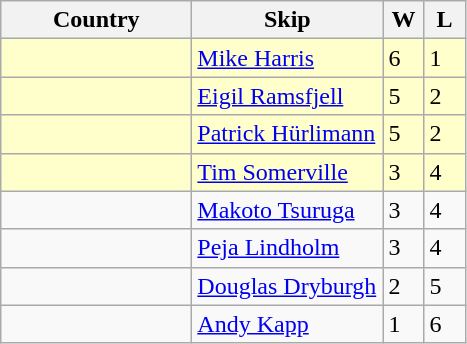<table class="wikitable">
<tr>
<th bgcolor="#efefef" width="120">Country</th>
<th bgcolor="#efefef" width="120">Skip</th>
<th bgcolor="#efefef" width="20">W</th>
<th bgcolor="#efefef" width="20">L</th>
</tr>
<tr bgcolor="#ffffcc">
<td></td>
<td><a href='#'>Mike Harris</a></td>
<td>6</td>
<td>1</td>
</tr>
<tr bgcolor="#ffffcc">
<td></td>
<td><a href='#'>Eigil Ramsfjell</a></td>
<td>5</td>
<td>2</td>
</tr>
<tr bgcolor="#ffffcc">
<td></td>
<td><a href='#'>Patrick Hürlimann</a></td>
<td>5</td>
<td>2</td>
</tr>
<tr bgcolor="#ffffcc">
<td></td>
<td><a href='#'>Tim Somerville</a></td>
<td>3</td>
<td>4</td>
</tr>
<tr>
<td></td>
<td><a href='#'>Makoto Tsuruga</a></td>
<td>3</td>
<td>4</td>
</tr>
<tr>
<td></td>
<td><a href='#'>Peja Lindholm</a></td>
<td>3</td>
<td>4</td>
</tr>
<tr>
<td></td>
<td><a href='#'>Douglas Dryburgh</a></td>
<td>2</td>
<td>5</td>
</tr>
<tr>
<td></td>
<td><a href='#'>Andy Kapp</a></td>
<td>1</td>
<td>6</td>
</tr>
</table>
